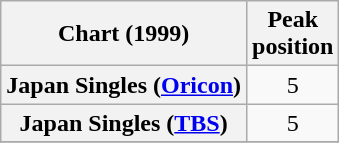<table class="wikitable sortable plainrowheaders">
<tr>
<th>Chart (1999)</th>
<th>Peak<br>position</th>
</tr>
<tr>
<th scope="row">Japan Singles (<a href='#'>Oricon</a>)</th>
<td align="center">5</td>
</tr>
<tr>
<th scope="row">Japan Singles (<a href='#'>TBS</a>)</th>
<td align="center">5</td>
</tr>
<tr>
</tr>
</table>
